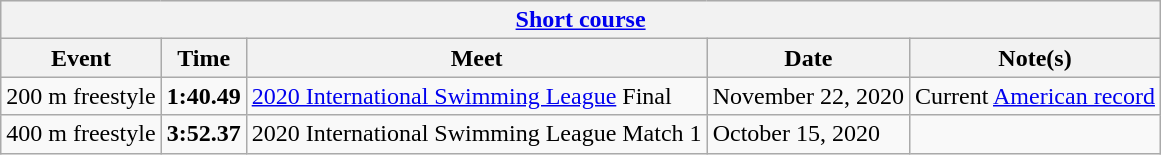<table class="wikitable">
<tr style="background:#eee;">
<th colspan="5"><a href='#'>Short course</a></th>
</tr>
<tr style="background:#eee;">
<th>Event</th>
<th>Time</th>
<th>Meet</th>
<th>Date</th>
<th>Note(s)</th>
</tr>
<tr>
<td>200 m freestyle</td>
<td style="text-align:center;"><strong>1:40.49</strong></td>
<td><a href='#'>2020 International Swimming League</a> Final</td>
<td>November 22, 2020</td>
<td>Current <a href='#'>American record</a></td>
</tr>
<tr>
<td>400 m freestyle</td>
<td style="text-align:center;"><strong>3:52.37</strong></td>
<td>2020 International Swimming League Match 1</td>
<td>October 15, 2020</td>
<td></td>
</tr>
</table>
